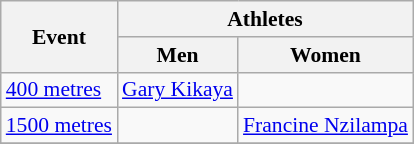<table class=wikitable style="font-size:90%">
<tr>
<th rowspan=2>Event</th>
<th colspan=2>Athletes</th>
</tr>
<tr>
<th>Men</th>
<th>Women</th>
</tr>
<tr>
<td><a href='#'>400 metres</a></td>
<td><a href='#'>Gary Kikaya</a></td>
<td></td>
</tr>
<tr>
<td><a href='#'>1500 metres</a></td>
<td></td>
<td><a href='#'>Francine Nzilampa</a></td>
</tr>
<tr>
</tr>
</table>
